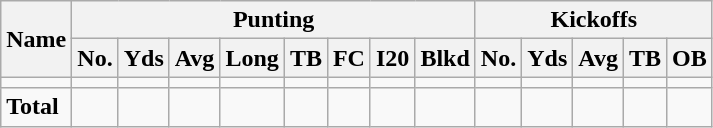<table class="wikitable" style="white-space:nowrap;">
<tr>
<th rowspan="2">Name</th>
<th colspan="8">Punting</th>
<th colspan="5">Kickoffs</th>
</tr>
<tr>
<th>No.</th>
<th>Yds</th>
<th>Avg</th>
<th>Long</th>
<th>TB</th>
<th>FC</th>
<th>I20</th>
<th>Blkd</th>
<th>No.</th>
<th>Yds</th>
<th>Avg</th>
<th>TB</th>
<th>OB</th>
</tr>
<tr>
<td></td>
<td></td>
<td></td>
<td></td>
<td></td>
<td></td>
<td></td>
<td></td>
<td></td>
<td></td>
<td></td>
<td></td>
<td></td>
<td></td>
</tr>
<tr>
<td><strong>Total</strong></td>
<td></td>
<td></td>
<td></td>
<td></td>
<td></td>
<td></td>
<td></td>
<td></td>
<td></td>
<td></td>
<td></td>
<td></td>
<td></td>
</tr>
</table>
